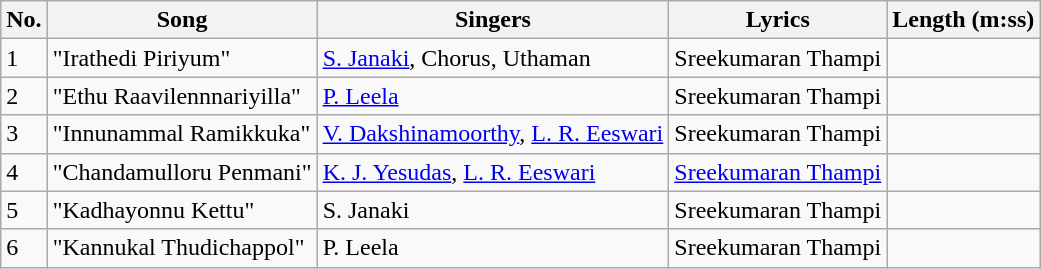<table class="wikitable">
<tr>
<th>No.</th>
<th>Song</th>
<th>Singers</th>
<th>Lyrics</th>
<th>Length (m:ss)</th>
</tr>
<tr>
<td>1</td>
<td>"Irathedi Piriyum"</td>
<td><a href='#'>S. Janaki</a>, Chorus, Uthaman</td>
<td>Sreekumaran Thampi</td>
<td></td>
</tr>
<tr>
<td>2</td>
<td>"Ethu Raavilennnariyilla"</td>
<td><a href='#'>P. Leela</a></td>
<td>Sreekumaran Thampi</td>
<td></td>
</tr>
<tr>
<td>3</td>
<td>"Innunammal Ramikkuka"</td>
<td><a href='#'>V. Dakshinamoorthy</a>, <a href='#'>L. R. Eeswari</a></td>
<td>Sreekumaran Thampi</td>
<td></td>
</tr>
<tr>
<td>4</td>
<td>"Chandamulloru Penmani"</td>
<td><a href='#'>K. J. Yesudas</a>, <a href='#'>L. R. Eeswari</a></td>
<td><a href='#'>Sreekumaran Thampi</a></td>
<td></td>
</tr>
<tr>
<td>5</td>
<td>"Kadhayonnu Kettu"</td>
<td>S. Janaki</td>
<td>Sreekumaran Thampi</td>
<td></td>
</tr>
<tr>
<td>6</td>
<td>"Kannukal Thudichappol"</td>
<td>P. Leela</td>
<td>Sreekumaran Thampi</td>
<td></td>
</tr>
</table>
